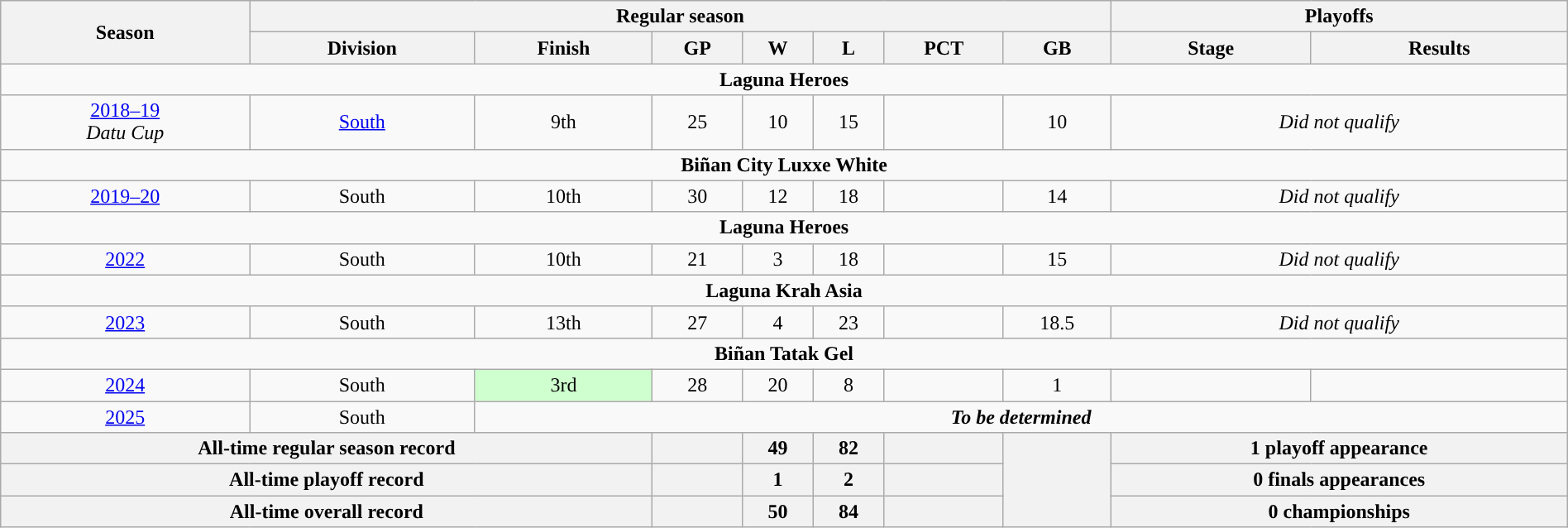<table class=wikitable style="width:100%; text-align:center">
<tr>
<th rowspan="2">Season</th>
<th colspan="7">Regular season</th>
<th colspan="2">Playoffs</th>
</tr>
<tr>
<th>Division</th>
<th>Finish</th>
<th>GP</th>
<th>W</th>
<th>L</th>
<th>PCT</th>
<th>GB</th>
<th>Stage</th>
<th>Results</th>
</tr>
<tr>
<td colspan=10><span><strong>Laguna Heroes</strong></span></td>
</tr>
<tr>
<td><a href='#'>2018–19</a> <br> <em>Datu Cup</em></td>
<td><a href='#'>South</a></td>
<td>9th</td>
<td>25</td>
<td>10</td>
<td>15</td>
<td></td>
<td>10</td>
<td colspan="2"><em>Did not qualify</em></td>
</tr>
<tr>
<td colspan=10><span><strong>Biñan City Luxxe White</strong></span></td>
</tr>
<tr>
<td><a href='#'>2019–20</a> <br> </td>
<td>South</td>
<td>10th</td>
<td>30</td>
<td>12</td>
<td>18</td>
<td></td>
<td>14</td>
<td colspan="2"><em>Did not qualify</em></td>
</tr>
<tr>
<td colspan=10><span><strong>Laguna Heroes</strong></span></td>
</tr>
<tr>
<td><a href='#'>2022</a></td>
<td>South</td>
<td>10th</td>
<td>21</td>
<td>3</td>
<td>18</td>
<td></td>
<td>15</td>
<td colspan="2"><em>Did not qualify</em></td>
</tr>
<tr>
<td colspan=10><span><strong>Laguna Krah Asia</strong></span></td>
</tr>
<tr>
<td><a href='#'>2023</a></td>
<td>South</td>
<td>13th</td>
<td>27</td>
<td>4</td>
<td>23</td>
<td></td>
<td>18.5</td>
<td colspan="2"><em>Did not qualify</em></td>
</tr>
<tr>
<td colspan=10><span><strong>Biñan Tatak Gel</strong></span></td>
</tr>
<tr>
<td><a href='#'>2024</a></td>
<td>South</td>
<td bgcolor="#CFFFCF">3rd</td>
<td>28</td>
<td>20</td>
<td>8</td>
<td></td>
<td>1</td>
<td></td>
<td></td>
</tr>
<tr>
<td><a href='#'>2025</a></td>
<td>South</td>
<td colspan="8"><strong><em>To be determined</em></strong></td>
</tr>
<tr>
<th colspan="3">All-time regular season record</th>
<th></th>
<th>49</th>
<th>82</th>
<th></th>
<th rowspan="3"></th>
<th colspan="2">1 playoff appearance</th>
</tr>
<tr>
<th colspan="3">All-time playoff record</th>
<th></th>
<th>1</th>
<th>2</th>
<th></th>
<th colspan="2">0 finals appearances</th>
</tr>
<tr>
<th colspan="3">All-time overall record</th>
<th></th>
<th>50</th>
<th>84</th>
<th></th>
<th colspan="2">0 championships</th>
</tr>
</table>
